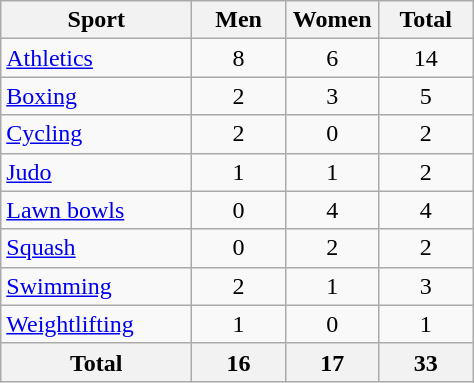<table class="wikitable sortable" style="text-align:center;">
<tr>
<th width=120>Sport</th>
<th width=55>Men</th>
<th width=55>Women</th>
<th width=55>Total</th>
</tr>
<tr>
<td align=left><a href='#'>Athletics</a></td>
<td>8</td>
<td>6</td>
<td>14</td>
</tr>
<tr>
<td align=left><a href='#'>Boxing</a></td>
<td>2</td>
<td>3</td>
<td>5</td>
</tr>
<tr>
<td align=left><a href='#'>Cycling</a></td>
<td>2</td>
<td>0</td>
<td>2</td>
</tr>
<tr>
<td align=left><a href='#'>Judo</a></td>
<td>1</td>
<td>1</td>
<td>2</td>
</tr>
<tr>
<td align=left><a href='#'>Lawn bowls</a></td>
<td>0</td>
<td>4</td>
<td>4</td>
</tr>
<tr>
<td align=left><a href='#'>Squash</a></td>
<td>0</td>
<td>2</td>
<td>2</td>
</tr>
<tr>
<td align=left><a href='#'>Swimming</a></td>
<td>2</td>
<td>1</td>
<td>3</td>
</tr>
<tr>
<td align=left><a href='#'>Weightlifting</a></td>
<td>1</td>
<td>0</td>
<td>1</td>
</tr>
<tr>
<th>Total</th>
<th>16</th>
<th>17</th>
<th>33</th>
</tr>
</table>
